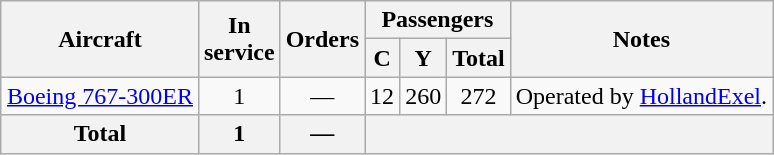<table class="wikitable" style="margin:0.5em auto; text-align:center">
<tr>
<th rowspan=2>Aircraft</th>
<th rowspan=2>In <br> service</th>
<th rowspan=2>Orders</th>
<th colspan=3>Passengers</th>
<th rowspan=2>Notes</th>
</tr>
<tr>
<th><abbr>C</abbr></th>
<th><abbr>Y</abbr></th>
<th>Total</th>
</tr>
<tr>
<td><a href='#'>Boeing 767-300ER</a></td>
<td>1</td>
<td>—</td>
<td>12</td>
<td>260</td>
<td>272</td>
<td>Operated by <a href='#'>HollandExel</a>.</td>
</tr>
<tr>
<th>Total</th>
<th>1</th>
<th>—</th>
<th colspan=5></th>
</tr>
</table>
